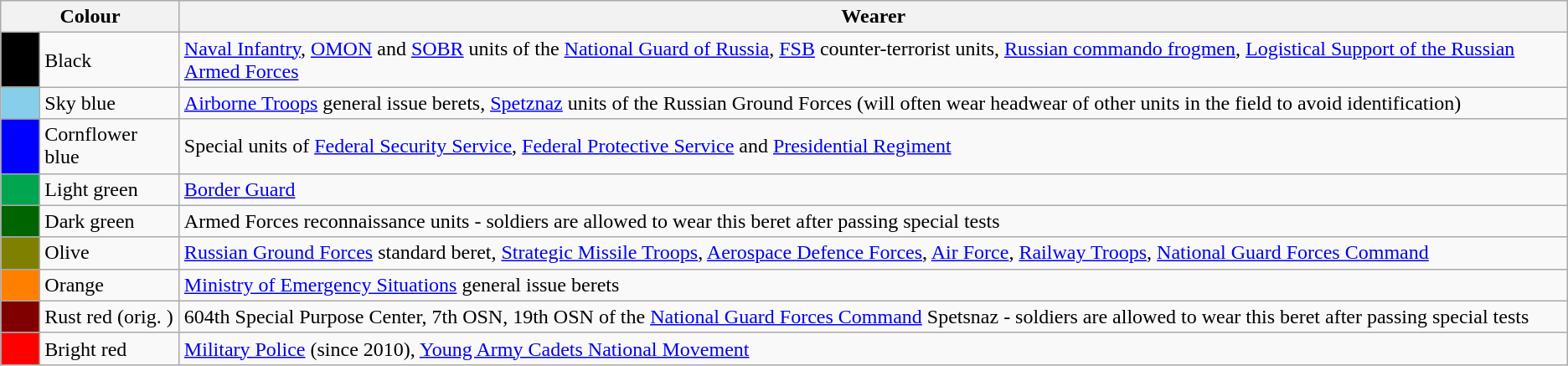<table class="wikitable">
<tr>
<th colspan="2">Colour</th>
<th>Wearer</th>
</tr>
<tr>
<td style="background:black;">      </td>
<td>Black</td>
<td><a href='#'>Naval Infantry</a>, <a href='#'>OMON</a> and <a href='#'>SOBR</a> units of the <a href='#'>National Guard of Russia</a>, <a href='#'>FSB</a> counter-terrorist units, <a href='#'>Russian commando frogmen</a>, <a href='#'>Logistical Support of the Russian Armed Forces</a></td>
</tr>
<tr>
<td style="background:skyBlue;"></td>
<td>Sky blue</td>
<td><a href='#'>Airborne Troops</a> general issue berets, <a href='#'>Spetznaz</a> units of the Russian Ground Forces (will often wear headwear of other units in the field to avoid identification)</td>
</tr>
<tr>
<td style="background:#00f;"></td>
<td>Cornflower blue</td>
<td>Special units of <a href='#'>Federal Security Service</a>, <a href='#'>Federal Protective Service</a> and <a href='#'>Presidential Regiment</a></td>
</tr>
<tr>
<td style="background:#00A550;"></td>
<td>Light green</td>
<td><a href='#'>Border Guard</a></td>
</tr>
<tr>
<td style="background:#006500;"></td>
<td>Dark green</td>
<td>Armed Forces reconnaissance units - soldiers are allowed to wear this beret after passing special tests</td>
</tr>
<tr>
<td style="background:olive;"></td>
<td>Olive</td>
<td><a href='#'>Russian Ground Forces</a> standard beret, <a href='#'>Strategic Missile Troops</a>, <a href='#'>Aerospace Defence Forces</a>, <a href='#'>Air Force</a>, <a href='#'>Railway Troops</a>, <a href='#'>National Guard Forces Command</a></td>
</tr>
<tr>
<td style="background:#FF8000"></td>
<td>Orange</td>
<td><a href='#'>Ministry of Emergency Situations</a> general issue berets</td>
</tr>
<tr>
<td style="background:maroon;"></td>
<td>Rust red (orig. )</td>
<td>604th Special Purpose Center, 7th OSN, 19th OSN of the <a href='#'>National Guard Forces Command</a> Spetsnaz - soldiers are allowed to wear this beret after passing special tests</td>
</tr>
<tr>
<td style="background:#f00;"></td>
<td>Bright red</td>
<td><a href='#'>Military Police</a> (since 2010), <a href='#'>Young Army Cadets National Movement</a></td>
</tr>
</table>
